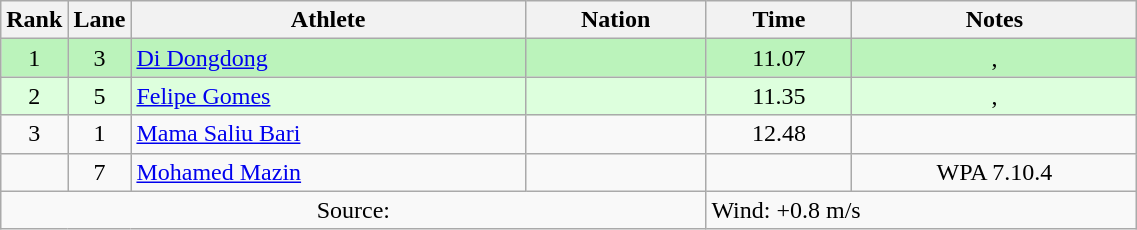<table class="wikitable sortable" style="text-align:center;width: 60%;">
<tr>
<th scope="col" style="width: 10px;">Rank</th>
<th scope="col" style="width: 10px;">Lane</th>
<th scope="col">Athlete</th>
<th scope="col">Nation</th>
<th scope="col">Time</th>
<th scope="col">Notes</th>
</tr>
<tr bgcolor=bbf3bb>
<td>1</td>
<td>3</td>
<td align="left"><a href='#'>Di Dongdong</a></td>
<td align="left"></td>
<td>11.07</td>
<td>, </td>
</tr>
<tr bgcolor=ddffdd>
<td>2</td>
<td>5</td>
<td align="left"><a href='#'>Felipe Gomes</a></td>
<td align="left"></td>
<td>11.35</td>
<td>, </td>
</tr>
<tr>
<td>3</td>
<td>1</td>
<td align="left"><a href='#'>Mama Saliu Bari</a></td>
<td align="left"></td>
<td>12.48</td>
<td></td>
</tr>
<tr>
<td></td>
<td>7</td>
<td align="left"><a href='#'>Mohamed Mazin</a></td>
<td align="left"></td>
<td></td>
<td>WPA 7.10.4</td>
</tr>
<tr class="sortbottom">
<td colspan="4">Source:</td>
<td colspan="2" style="text-align:left;">Wind: +0.8 m/s</td>
</tr>
</table>
